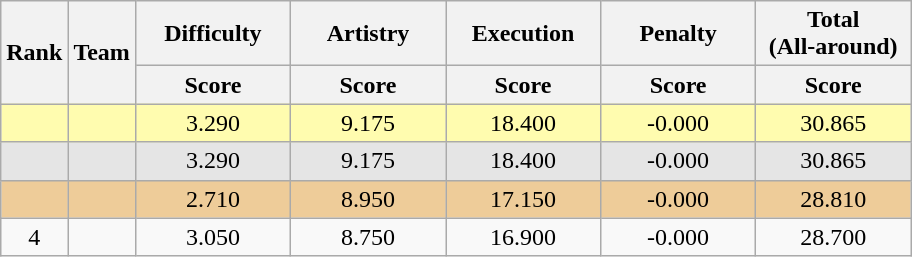<table class="wikitable" style="text-align:center">
<tr>
<th rowspan=2>Rank</th>
<th rowspan=2>Team</th>
<th style="width:6em">Difficulty</th>
<th style="width:6em">Artistry</th>
<th style="width:6em">Execution</th>
<th style="width:6em">Penalty</th>
<th style="width:6em">Total<br>(All-around)</th>
</tr>
<tr>
<th>Score</th>
<th>Score</th>
<th>Score</th>
<th>Score</th>
<th>Score</th>
</tr>
<tr style="background:#fffcaf;">
<td></td>
<td align="left"></td>
<td>3.290</td>
<td>9.175</td>
<td>18.400</td>
<td>-0.000</td>
<td>30.865</td>
</tr>
<tr style="background:#e5e5e5;">
<td></td>
<td align="left"></td>
<td>3.290</td>
<td>9.175</td>
<td>18.400</td>
<td>-0.000</td>
<td>30.865</td>
</tr>
<tr style="background:#ec9;">
<td></td>
<td align="left"></td>
<td>2.710</td>
<td>8.950</td>
<td>17.150</td>
<td>-0.000</td>
<td>28.810</td>
</tr>
<tr>
<td>4</td>
<td align="left"></td>
<td>3.050</td>
<td>8.750</td>
<td>16.900</td>
<td>-0.000</td>
<td>28.700</td>
</tr>
</table>
